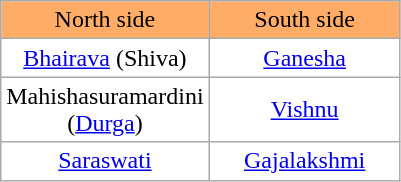<table class="wikitable floatright" align=center style = " background: transparent; ">
<tr style="text-align: center;">
<td width=120px style="background: #ffad66;">North side</td>
<td width=120px style="background: #ffad66;">South side</td>
</tr>
<tr style="text-align: center;">
<td><a href='#'>Bhairava</a> (Shiva)</td>
<td><a href='#'>Ganesha</a></td>
</tr>
<tr style="text-align: center;">
<td>Mahishasuramardini (<a href='#'>Durga</a>)</td>
<td><a href='#'>Vishnu</a></td>
</tr>
<tr style="text-align: center;">
<td><a href='#'>Saraswati</a></td>
<td><a href='#'>Gajalakshmi</a></td>
</tr>
</table>
